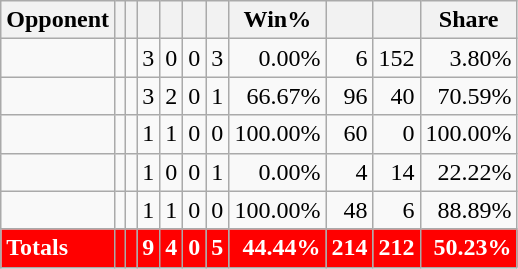<table class="wikitable sortable" style="text-align:right;">
<tr>
<th>Opponent</th>
<th></th>
<th></th>
<th></th>
<th></th>
<th></th>
<th></th>
<th>Win%</th>
<th></th>
<th></th>
<th>Share</th>
</tr>
<tr>
<td align=left></td>
<td></td>
<td></td>
<td>3</td>
<td>0</td>
<td>0</td>
<td>3</td>
<td>0.00%</td>
<td>6</td>
<td>152</td>
<td>3.80%</td>
</tr>
<tr>
<td align=left></td>
<td></td>
<td></td>
<td>3</td>
<td>2</td>
<td>0</td>
<td>1</td>
<td>66.67%</td>
<td>96</td>
<td>40</td>
<td>70.59%</td>
</tr>
<tr>
<td align=left></td>
<td></td>
<td></td>
<td>1</td>
<td>1</td>
<td>0</td>
<td>0</td>
<td>100.00%</td>
<td>60</td>
<td>0</td>
<td>100.00%</td>
</tr>
<tr>
<td align=left></td>
<td></td>
<td></td>
<td>1</td>
<td>0</td>
<td>0</td>
<td>1</td>
<td>0.00%</td>
<td>4</td>
<td>14</td>
<td>22.22%</td>
</tr>
<tr>
<td align=left></td>
<td></td>
<td></td>
<td>1</td>
<td>1</td>
<td>0</td>
<td>0</td>
<td>100.00%</td>
<td>48</td>
<td>6</td>
<td>88.89%</td>
</tr>
<tr style="background: red; color:white;">
<td align=left><strong>Totals</strong></td>
<td><strong></strong></td>
<td><strong></strong></td>
<td><strong>9</strong></td>
<td><strong>4</strong></td>
<td><strong>0</strong></td>
<td><strong>5</strong></td>
<td><strong>44.44%</strong></td>
<td><strong>214</strong></td>
<td><strong>212</strong></td>
<td><strong>50.23%</strong></td>
</tr>
</table>
